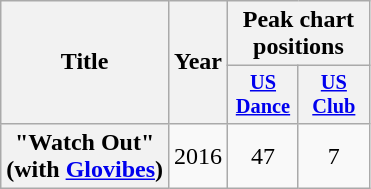<table class="wikitable plainrowheaders" style="text-align:center;">
<tr>
<th rowspan="2" scope="col">Title</th>
<th rowspan="2" scope="col">Year</th>
<th colspan="2" scope="col">Peak chart positions</th>
</tr>
<tr>
<th scope="col" style="width:3em;font-size:85%;"><a href='#'>US</a><br><a href='#'>Dance</a></th>
<th scope="col" style="width:3em;font-size:85%;"><a href='#'>US</a><br><a href='#'>Club</a></th>
</tr>
<tr>
<th scope="row">"Watch Out"<br><span>(with <a href='#'>Glovibes</a>)</span></th>
<td>2016</td>
<td>47<br></td>
<td>7<br></td>
</tr>
</table>
